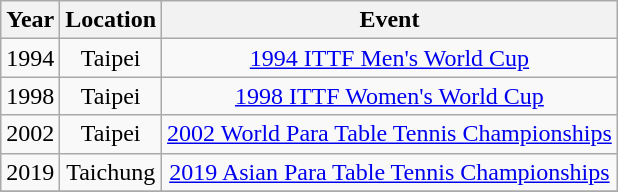<table class="wikitable sortable" style="text-align:center">
<tr>
<th>Year</th>
<th>Location</th>
<th>Event</th>
</tr>
<tr>
<td>1994</td>
<td>Taipei</td>
<td><a href='#'>1994 ITTF Men's World Cup</a></td>
</tr>
<tr>
<td>1998</td>
<td>Taipei</td>
<td><a href='#'>1998 ITTF Women's World Cup</a></td>
</tr>
<tr>
<td>2002</td>
<td>Taipei</td>
<td><a href='#'>2002 World Para Table Tennis Championships</a></td>
</tr>
<tr>
<td>2019</td>
<td>Taichung</td>
<td><a href='#'>2019 Asian Para Table Tennis Championships</a></td>
</tr>
<tr>
</tr>
</table>
